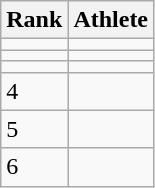<table class="wikitable" style="text-align:left">
<tr>
<th>Rank</th>
<th>Athlete</th>
</tr>
<tr>
<td></td>
<td align=left></td>
</tr>
<tr>
<td></td>
<td align=left></td>
</tr>
<tr>
<td></td>
<td align=left></td>
</tr>
<tr>
<td>4</td>
<td align=left></td>
</tr>
<tr>
<td>5</td>
<td align=left></td>
</tr>
<tr>
<td>6</td>
<td align=left></td>
</tr>
</table>
